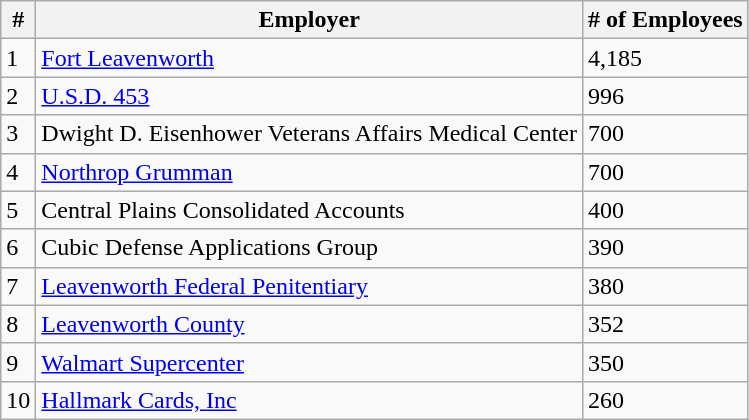<table class="wikitable">
<tr>
<th>#</th>
<th>Employer</th>
<th># of Employees</th>
</tr>
<tr>
<td>1</td>
<td><a href='#'>Fort Leavenworth</a></td>
<td>4,185</td>
</tr>
<tr>
<td>2</td>
<td><a href='#'>U.S.D. 453</a></td>
<td>996</td>
</tr>
<tr>
<td>3</td>
<td>Dwight D. Eisenhower Veterans Affairs Medical Center</td>
<td>700</td>
</tr>
<tr>
<td>4</td>
<td><a href='#'>Northrop Grumman</a></td>
<td>700</td>
</tr>
<tr>
<td>5</td>
<td>Central Plains Consolidated Accounts</td>
<td>400</td>
</tr>
<tr>
<td>6</td>
<td>Cubic Defense Applications Group</td>
<td>390</td>
</tr>
<tr>
<td>7</td>
<td><a href='#'>Leavenworth Federal Penitentiary</a></td>
<td>380</td>
</tr>
<tr>
<td>8</td>
<td><a href='#'>Leavenworth County</a></td>
<td>352</td>
</tr>
<tr>
<td>9</td>
<td><a href='#'>Walmart Supercenter</a></td>
<td>350</td>
</tr>
<tr>
<td>10</td>
<td><a href='#'>Hallmark Cards, Inc</a></td>
<td>260</td>
</tr>
</table>
